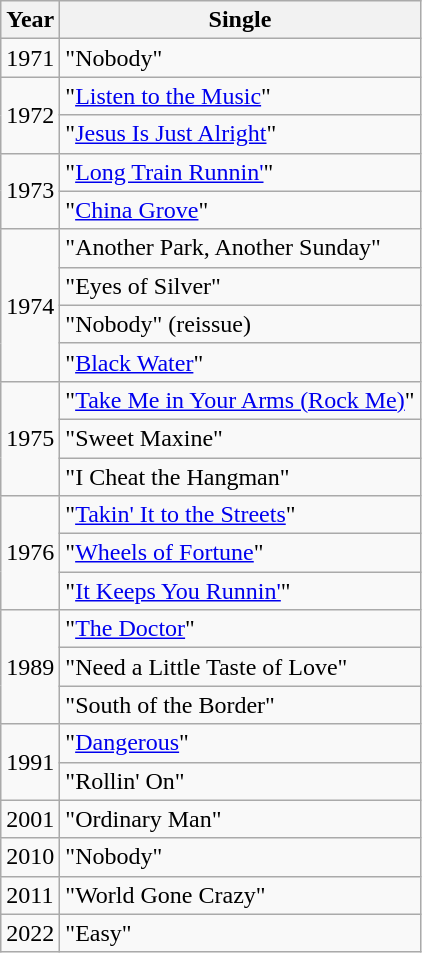<table class="wikitable">
<tr>
<th>Year</th>
<th>Single</th>
</tr>
<tr>
<td>1971</td>
<td>"Nobody"</td>
</tr>
<tr>
<td rowspan="2">1972</td>
<td>"<a href='#'>Listen to the Music</a>"</td>
</tr>
<tr>
<td>"<a href='#'>Jesus Is Just Alright</a>"</td>
</tr>
<tr>
<td rowspan="2">1973</td>
<td>"<a href='#'>Long Train Runnin'</a>"</td>
</tr>
<tr>
<td>"<a href='#'>China Grove</a>"</td>
</tr>
<tr>
<td rowspan="4">1974</td>
<td>"Another Park, Another Sunday"</td>
</tr>
<tr>
<td>"Eyes of Silver"</td>
</tr>
<tr>
<td>"Nobody" (reissue)</td>
</tr>
<tr>
<td>"<a href='#'>Black Water</a>"</td>
</tr>
<tr>
<td rowspan="3">1975</td>
<td>"<a href='#'>Take Me in Your Arms (Rock Me)</a>"</td>
</tr>
<tr>
<td>"Sweet Maxine"</td>
</tr>
<tr>
<td>"I Cheat the Hangman"</td>
</tr>
<tr>
<td rowspan="3">1976</td>
<td>"<a href='#'>Takin' It to the Streets</a>"</td>
</tr>
<tr>
<td>"<a href='#'>Wheels of Fortune</a>"</td>
</tr>
<tr>
<td>"<a href='#'>It Keeps You Runnin'</a>"</td>
</tr>
<tr>
<td rowspan="3">1989</td>
<td>"<a href='#'>The Doctor</a>"</td>
</tr>
<tr>
<td>"Need a Little Taste of Love"</td>
</tr>
<tr>
<td>"South of the Border"</td>
</tr>
<tr>
<td rowspan="2">1991</td>
<td>"<a href='#'>Dangerous</a>"</td>
</tr>
<tr>
<td>"Rollin' On"</td>
</tr>
<tr>
<td>2001</td>
<td>"Ordinary Man"</td>
</tr>
<tr>
<td>2010</td>
<td>"Nobody"</td>
</tr>
<tr>
<td>2011</td>
<td>"World Gone Crazy"</td>
</tr>
<tr>
<td>2022</td>
<td>"Easy"</td>
</tr>
</table>
